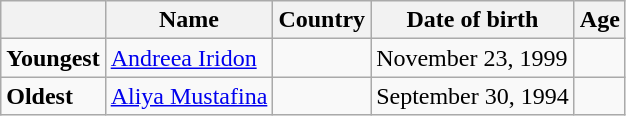<table class="wikitable">
<tr>
<th></th>
<th><strong>Name</strong></th>
<th><strong>Country</strong></th>
<th><strong>Date of birth</strong></th>
<th><strong>Age</strong></th>
</tr>
<tr>
<td><strong>Youngest</strong></td>
<td><a href='#'>Andreea Iridon</a></td>
<td></td>
<td>November 23, 1999</td>
<td></td>
</tr>
<tr>
<td><strong>Oldest</strong></td>
<td><a href='#'>Aliya Mustafina</a></td>
<td></td>
<td>September 30, 1994</td>
<td></td>
</tr>
</table>
